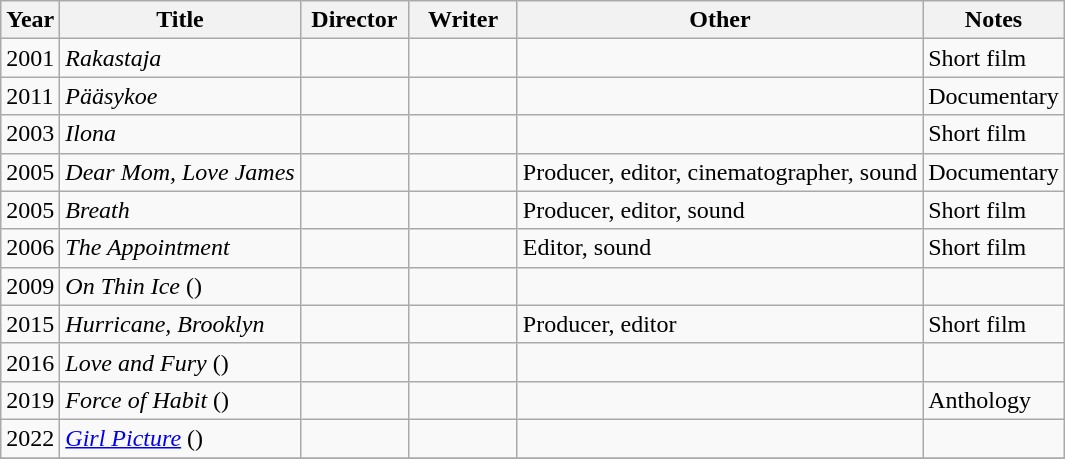<table class="wikitable sortable">
<tr>
<th>Year</th>
<th>Title</th>
<th width="65">Director</th>
<th width="65">Writer</th>
<th>Other</th>
<th>Notes</th>
</tr>
<tr>
<td>2001</td>
<td><em>Rakastaja</em></td>
<td></td>
<td></td>
<td></td>
<td>Short film</td>
</tr>
<tr>
<td>2011</td>
<td><em>Pääsykoe</em></td>
<td></td>
<td></td>
<td></td>
<td>Documentary</td>
</tr>
<tr>
<td>2003</td>
<td><em>Ilona</em></td>
<td></td>
<td></td>
<td></td>
<td>Short film</td>
</tr>
<tr>
<td>2005</td>
<td><em>Dear Mom, Love James</em></td>
<td></td>
<td></td>
<td>Producer, editor, cinematographer, sound</td>
<td>Documentary</td>
</tr>
<tr>
<td>2005</td>
<td><em>Breath</em></td>
<td></td>
<td></td>
<td>Producer, editor, sound</td>
<td>Short film</td>
</tr>
<tr>
<td>2006</td>
<td><em>The Appointment</em></td>
<td></td>
<td></td>
<td>Editor, sound</td>
<td>Short film</td>
</tr>
<tr>
<td>2009</td>
<td><em>On Thin Ice</em> ()</td>
<td></td>
<td></td>
<td></td>
<td></td>
</tr>
<tr>
<td>2015</td>
<td><em>Hurricane, Brooklyn</em></td>
<td></td>
<td></td>
<td>Producer, editor</td>
<td>Short film</td>
</tr>
<tr>
<td>2016</td>
<td><em>Love and Fury</em> ()</td>
<td></td>
<td></td>
<td></td>
<td></td>
</tr>
<tr>
<td>2019</td>
<td><em>Force of Habit</em> ()</td>
<td></td>
<td></td>
<td></td>
<td>Anthology</td>
</tr>
<tr>
<td>2022</td>
<td><em><a href='#'>Girl Picture</a></em> ()</td>
<td></td>
<td></td>
<td></td>
<td></td>
</tr>
<tr>
</tr>
</table>
